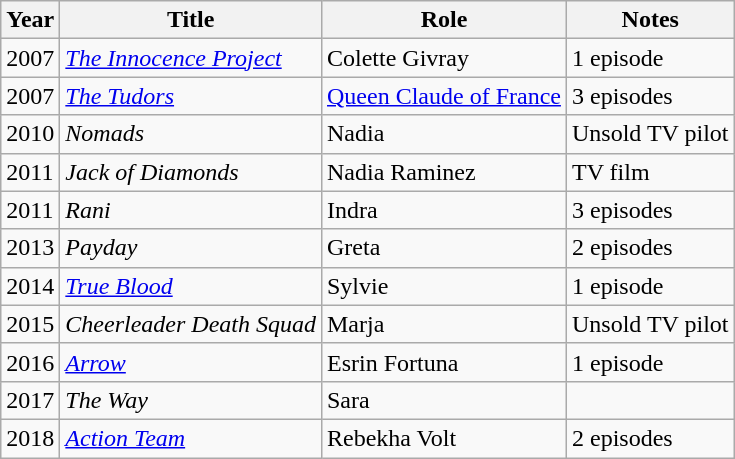<table class="wikitable sortable">
<tr>
<th>Year</th>
<th>Title</th>
<th>Role</th>
<th class="unsortable">Notes</th>
</tr>
<tr>
<td>2007</td>
<td><em><a href='#'>The Innocence Project</a></em></td>
<td>Colette Givray</td>
<td>1 episode</td>
</tr>
<tr>
<td>2007</td>
<td><em><a href='#'>The Tudors</a></em></td>
<td><a href='#'>Queen Claude of France</a></td>
<td>3 episodes</td>
</tr>
<tr>
<td>2010</td>
<td><em>Nomads</em></td>
<td>Nadia</td>
<td>Unsold TV pilot</td>
</tr>
<tr>
<td>2011</td>
<td><em>Jack of Diamonds</em></td>
<td>Nadia Raminez</td>
<td>TV film</td>
</tr>
<tr>
<td>2011</td>
<td><em>Rani</em></td>
<td>Indra</td>
<td>3 episodes</td>
</tr>
<tr>
<td>2013</td>
<td><em>Payday</em></td>
<td>Greta</td>
<td>2 episodes</td>
</tr>
<tr>
<td>2014</td>
<td><em><a href='#'>True Blood</a></em></td>
<td>Sylvie</td>
<td>1 episode</td>
</tr>
<tr>
<td>2015</td>
<td><em>Cheerleader Death Squad</em></td>
<td>Marja</td>
<td>Unsold TV pilot</td>
</tr>
<tr>
<td>2016</td>
<td><em><a href='#'>Arrow</a></em></td>
<td>Esrin Fortuna</td>
<td>1 episode</td>
</tr>
<tr>
<td>2017</td>
<td><em>The Way</em></td>
<td>Sara</td>
<td></td>
</tr>
<tr>
<td>2018</td>
<td><em><a href='#'>Action Team</a></em></td>
<td>Rebekha Volt</td>
<td>2 episodes</td>
</tr>
</table>
